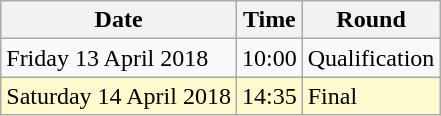<table class="wikitable">
<tr>
<th>Date</th>
<th>Time</th>
<th>Round</th>
</tr>
<tr>
<td>Friday 13 April 2018</td>
<td>10:00</td>
<td>Qualification</td>
</tr>
<tr>
<td style=background:lemonchiffon>Saturday 14 April 2018</td>
<td style=background:lemonchiffon>14:35</td>
<td style=background:lemonchiffon>Final</td>
</tr>
</table>
